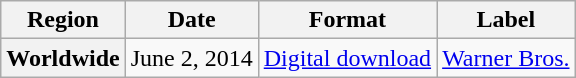<table class="wikitable plainrowheaders">
<tr>
<th>Region</th>
<th>Date</th>
<th>Format</th>
<th>Label</th>
</tr>
<tr>
<th scope="row">Worldwide</th>
<td>June 2, 2014</td>
<td><a href='#'>Digital download</a></td>
<td><a href='#'>Warner Bros.</a></td>
</tr>
</table>
